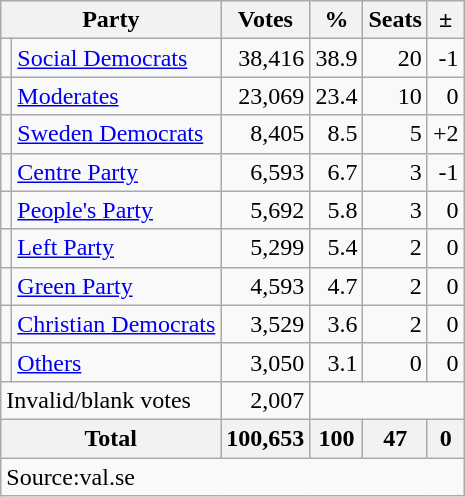<table class=wikitable style=text-align:right>
<tr>
<th colspan=2>Party</th>
<th>Votes</th>
<th>%</th>
<th>Seats</th>
<th>±</th>
</tr>
<tr>
<td bgcolor=></td>
<td align=left><a href='#'>Social Democrats</a></td>
<td>38,416</td>
<td>38.9</td>
<td>20</td>
<td>-1</td>
</tr>
<tr>
<td bgcolor=></td>
<td align=left><a href='#'>Moderates</a></td>
<td>23,069</td>
<td>23.4</td>
<td>10</td>
<td>0</td>
</tr>
<tr>
<td bgcolor=></td>
<td align=left><a href='#'>Sweden Democrats</a></td>
<td>8,405</td>
<td>8.5</td>
<td>5</td>
<td>+2</td>
</tr>
<tr>
<td bgcolor=></td>
<td align=left><a href='#'>Centre Party</a></td>
<td>6,593</td>
<td>6.7</td>
<td>3</td>
<td>-1</td>
</tr>
<tr>
<td bgcolor=></td>
<td align=left><a href='#'>People's Party</a></td>
<td>5,692</td>
<td>5.8</td>
<td>3</td>
<td>0</td>
</tr>
<tr>
<td bgcolor=></td>
<td align=left><a href='#'>Left Party</a></td>
<td>5,299</td>
<td>5.4</td>
<td>2</td>
<td>0</td>
</tr>
<tr>
<td bgcolor=></td>
<td align=left><a href='#'>Green Party</a></td>
<td>4,593</td>
<td>4.7</td>
<td>2</td>
<td>0</td>
</tr>
<tr>
<td bgcolor=></td>
<td align=left><a href='#'>Christian Democrats</a></td>
<td>3,529</td>
<td>3.6</td>
<td>2</td>
<td>0</td>
</tr>
<tr>
<td></td>
<td align=left><a href='#'>Others</a></td>
<td>3,050</td>
<td>3.1</td>
<td>0</td>
<td>0</td>
</tr>
<tr>
<td align=left colspan=2>Invalid/blank votes</td>
<td>2,007</td>
<td colspan=3></td>
</tr>
<tr>
<th align=left colspan=2>Total</th>
<th>100,653</th>
<th>100</th>
<th>47</th>
<th>0</th>
</tr>
<tr>
<td align=left colspan=6>Source:val.se </td>
</tr>
</table>
